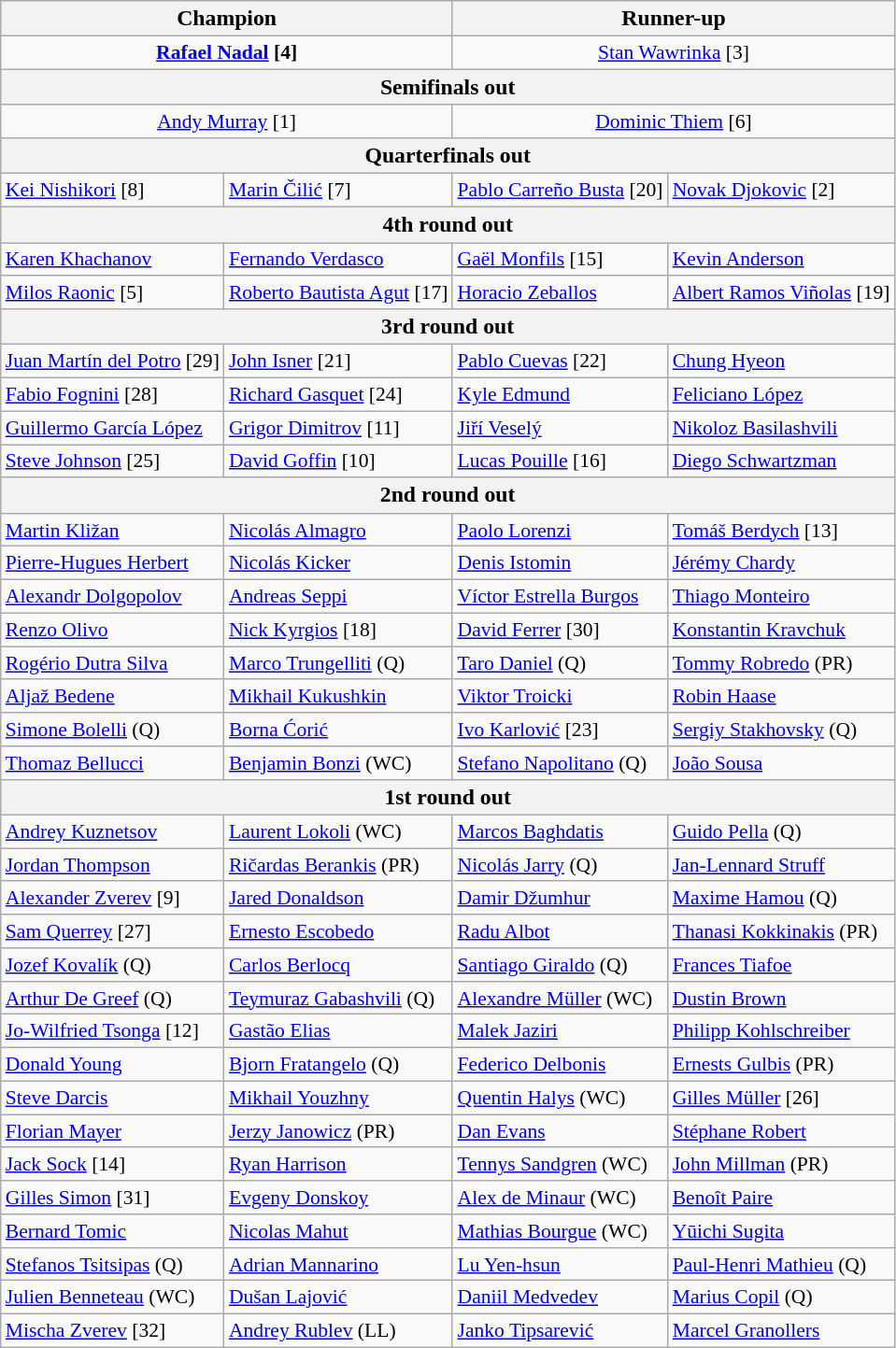<table class="wikitable collapsible collapsed" style="font-size:90%">
<tr style="font-size:110%">
<th colspan="2"><strong>Champion</strong></th>
<th colspan="2">Runner-up</th>
</tr>
<tr style="text-align:center;">
<td colspan="2"> <strong><a href='#'>Rafael Nadal</a> [4]</strong></td>
<td colspan="2"> <a href='#'>Stan Wawrinka</a> [3]</td>
</tr>
<tr style="font-size:110%">
<th colspan="4">Semifinals out</th>
</tr>
<tr style="text-align:center;">
<td colspan="2"> <a href='#'>Andy Murray</a> [1]</td>
<td colspan="2"> <a href='#'>Dominic Thiem</a> [6]</td>
</tr>
<tr style="font-size:110%">
<th colspan="4">Quarterfinals out</th>
</tr>
<tr>
<td> <a href='#'>Kei Nishikori</a> [8]</td>
<td> <a href='#'>Marin Čilić</a> [7]</td>
<td> <a href='#'>Pablo Carreño Busta</a> [20]</td>
<td> <a href='#'>Novak Djokovic</a> [2]</td>
</tr>
<tr style="font-size:110%">
<th colspan="4">4th round out</th>
</tr>
<tr>
<td> <a href='#'>Karen Khachanov</a></td>
<td> <a href='#'>Fernando Verdasco</a></td>
<td> <a href='#'>Gaël Monfils</a> [15]</td>
<td> <a href='#'>Kevin Anderson</a></td>
</tr>
<tr>
<td> <a href='#'>Milos Raonic</a> [5]</td>
<td> <a href='#'>Roberto Bautista Agut</a> [17]</td>
<td> <a href='#'>Horacio Zeballos</a></td>
<td> <a href='#'>Albert Ramos Viñolas</a> [19]</td>
</tr>
<tr style="font-size:110%">
<th colspan="4">3rd round out</th>
</tr>
<tr>
<td> <a href='#'>Juan Martín del Potro</a> [29]</td>
<td> <a href='#'>John Isner</a> [21]</td>
<td> <a href='#'>Pablo Cuevas</a> [22]</td>
<td> <a href='#'>Chung Hyeon</a></td>
</tr>
<tr>
<td> <a href='#'>Fabio Fognini</a> [28]</td>
<td> <a href='#'>Richard Gasquet</a> [24]</td>
<td> <a href='#'>Kyle Edmund</a></td>
<td> <a href='#'>Feliciano López</a></td>
</tr>
<tr>
<td> <a href='#'>Guillermo García López</a></td>
<td> <a href='#'>Grigor Dimitrov</a> [11]</td>
<td> <a href='#'>Jiří Veselý</a></td>
<td> <a href='#'>Nikoloz Basilashvili</a></td>
</tr>
<tr>
<td> <a href='#'>Steve Johnson</a> [25]</td>
<td> <a href='#'>David Goffin</a> [10]</td>
<td> <a href='#'>Lucas Pouille</a> [16]</td>
<td> <a href='#'>Diego Schwartzman</a></td>
</tr>
<tr style="font-size:110%">
<th colspan="4">2nd round out</th>
</tr>
<tr>
<td> <a href='#'>Martin Kližan</a></td>
<td> <a href='#'>Nicolás Almagro</a></td>
<td> <a href='#'>Paolo Lorenzi</a></td>
<td> <a href='#'>Tomáš Berdych</a> [13]</td>
</tr>
<tr>
<td> <a href='#'>Pierre-Hugues Herbert</a></td>
<td> <a href='#'>Nicolás Kicker</a></td>
<td> <a href='#'>Denis Istomin</a></td>
<td> <a href='#'>Jérémy Chardy</a></td>
</tr>
<tr>
<td> <a href='#'>Alexandr Dolgopolov</a></td>
<td> <a href='#'>Andreas Seppi</a></td>
<td> <a href='#'>Víctor Estrella Burgos</a></td>
<td> <a href='#'>Thiago Monteiro</a></td>
</tr>
<tr>
<td> <a href='#'>Renzo Olivo</a></td>
<td> <a href='#'>Nick Kyrgios</a> [18]</td>
<td> <a href='#'>David Ferrer</a> [30]</td>
<td> <a href='#'>Konstantin Kravchuk</a></td>
</tr>
<tr>
<td> <a href='#'>Rogério Dutra Silva</a></td>
<td> <a href='#'>Marco Trungelliti</a> (Q)</td>
<td> <a href='#'>Taro Daniel</a> (Q)</td>
<td> <a href='#'>Tommy Robredo</a> (PR)</td>
</tr>
<tr>
<td> <a href='#'>Aljaž Bedene</a></td>
<td> <a href='#'>Mikhail Kukushkin</a></td>
<td> <a href='#'>Viktor Troicki</a></td>
<td> <a href='#'>Robin Haase</a></td>
</tr>
<tr>
<td> <a href='#'>Simone Bolelli</a> (Q)</td>
<td> <a href='#'>Borna Ćorić</a></td>
<td> <a href='#'>Ivo Karlović</a> [23]</td>
<td> <a href='#'>Sergiy Stakhovsky</a> (Q)</td>
</tr>
<tr>
<td> <a href='#'>Thomaz Bellucci</a></td>
<td> <a href='#'>Benjamin Bonzi</a> (WC)</td>
<td> <a href='#'>Stefano Napolitano</a> (Q)</td>
<td> <a href='#'>João Sousa</a></td>
</tr>
<tr style="font-size:110%">
<th colspan="4">1st round out</th>
</tr>
<tr>
<td> <a href='#'>Andrey Kuznetsov</a></td>
<td> <a href='#'>Laurent Lokoli</a> (WC)</td>
<td> <a href='#'>Marcos Baghdatis</a></td>
<td> <a href='#'>Guido Pella</a> (Q)</td>
</tr>
<tr>
<td> <a href='#'>Jordan Thompson</a></td>
<td> <a href='#'>Ričardas Berankis</a> (PR)</td>
<td> <a href='#'>Nicolás Jarry</a> (Q)</td>
<td> <a href='#'>Jan-Lennard Struff</a></td>
</tr>
<tr>
<td> <a href='#'>Alexander Zverev</a> [9]</td>
<td> <a href='#'>Jared Donaldson</a></td>
<td> <a href='#'>Damir Džumhur</a></td>
<td> <a href='#'>Maxime Hamou</a> (Q)</td>
</tr>
<tr>
<td> <a href='#'>Sam Querrey</a> [27]</td>
<td> <a href='#'>Ernesto Escobedo</a></td>
<td> <a href='#'>Radu Albot</a></td>
<td> <a href='#'>Thanasi Kokkinakis</a> (PR)</td>
</tr>
<tr>
<td> <a href='#'>Jozef Kovalík</a> (Q)</td>
<td> <a href='#'>Carlos Berlocq</a></td>
<td> <a href='#'>Santiago Giraldo</a> (Q)</td>
<td> <a href='#'>Frances Tiafoe</a></td>
</tr>
<tr>
<td> <a href='#'>Arthur De Greef</a> (Q)</td>
<td> <a href='#'>Teymuraz Gabashvili</a> (Q)</td>
<td> <a href='#'>Alexandre Müller</a> (WC)</td>
<td> <a href='#'>Dustin Brown</a></td>
</tr>
<tr>
<td> <a href='#'>Jo-Wilfried Tsonga</a> [12]</td>
<td> <a href='#'>Gastão Elias</a></td>
<td> <a href='#'>Malek Jaziri</a></td>
<td> <a href='#'>Philipp Kohlschreiber</a></td>
</tr>
<tr>
<td> <a href='#'>Donald Young</a></td>
<td> <a href='#'>Bjorn Fratangelo</a> (Q)</td>
<td> <a href='#'>Federico Delbonis</a></td>
<td> <a href='#'>Ernests Gulbis</a> (PR)</td>
</tr>
<tr>
<td> <a href='#'>Steve Darcis</a></td>
<td> <a href='#'>Mikhail Youzhny</a></td>
<td> <a href='#'>Quentin Halys</a> (WC)</td>
<td> <a href='#'>Gilles Müller</a> [26]</td>
</tr>
<tr>
<td> <a href='#'>Florian Mayer</a></td>
<td> <a href='#'>Jerzy Janowicz</a> (PR)</td>
<td> <a href='#'>Dan Evans</a></td>
<td> <a href='#'>Stéphane Robert</a></td>
</tr>
<tr>
<td> <a href='#'>Jack Sock</a> [14]</td>
<td> <a href='#'>Ryan Harrison</a></td>
<td> <a href='#'>Tennys Sandgren</a> (WC)</td>
<td> <a href='#'>John Millman</a> (PR)</td>
</tr>
<tr>
<td> <a href='#'>Gilles Simon</a> [31]</td>
<td> <a href='#'>Evgeny Donskoy</a></td>
<td> <a href='#'>Alex de Minaur</a> (WC)</td>
<td> <a href='#'>Benoît Paire</a></td>
</tr>
<tr>
<td> <a href='#'>Bernard Tomic</a></td>
<td> <a href='#'>Nicolas Mahut</a></td>
<td> <a href='#'>Mathias Bourgue</a> (WC)</td>
<td> <a href='#'>Yūichi Sugita</a></td>
</tr>
<tr>
<td> <a href='#'>Stefanos Tsitsipas</a> (Q)</td>
<td> <a href='#'>Adrian Mannarino</a></td>
<td> <a href='#'>Lu Yen-hsun</a></td>
<td> <a href='#'>Paul-Henri Mathieu</a> (Q)</td>
</tr>
<tr>
<td> <a href='#'>Julien Benneteau</a> (WC)</td>
<td> <a href='#'>Dušan Lajović</a></td>
<td> <a href='#'>Daniil Medvedev</a></td>
<td> <a href='#'>Marius Copil</a> (Q)</td>
</tr>
<tr>
<td> <a href='#'>Mischa Zverev</a> [32]</td>
<td> <a href='#'>Andrey Rublev</a> (LL)</td>
<td> <a href='#'>Janko Tipsarević</a></td>
<td> <a href='#'>Marcel Granollers</a></td>
</tr>
</table>
